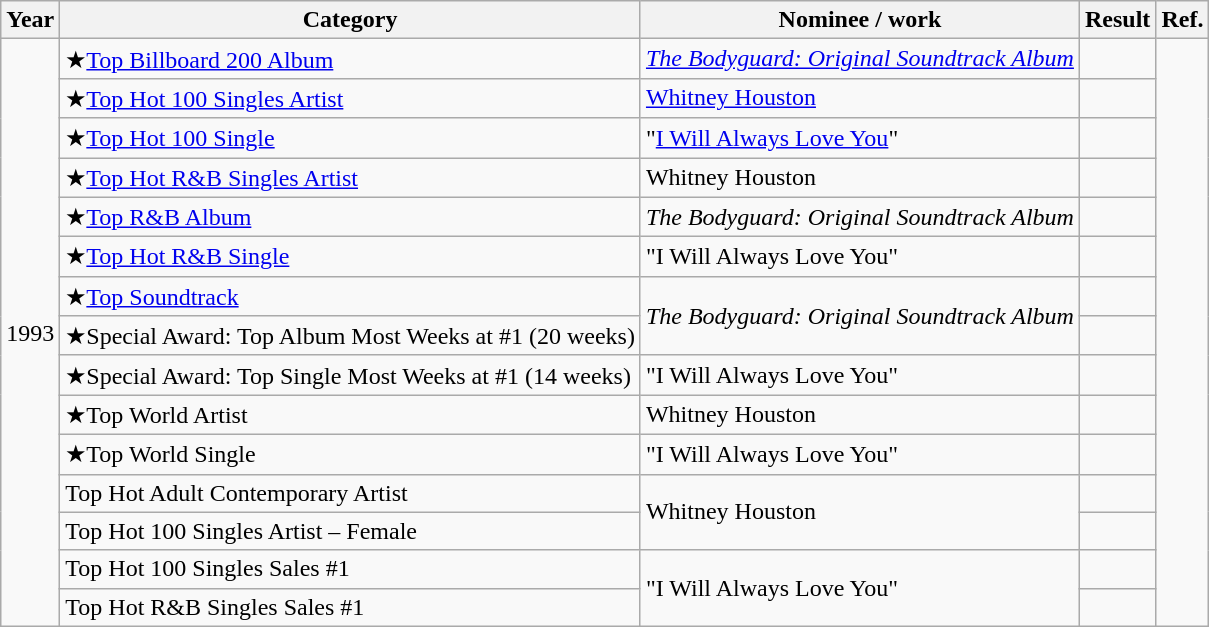<table class="wikitable">
<tr>
<th>Year</th>
<th>Category</th>
<th>Nominee / work</th>
<th>Result</th>
<th>Ref.</th>
</tr>
<tr>
<td rowspan="15">1993</td>
<td>★<a href='#'>Top Billboard 200 Album</a></td>
<td><em><a href='#'>The Bodyguard: Original Soundtrack Album</a></em></td>
<td></td>
<td rowspan="15" align="center"> <br> </td>
</tr>
<tr>
<td>★<a href='#'>Top Hot 100 Singles Artist</a></td>
<td><a href='#'>Whitney Houston</a></td>
<td></td>
</tr>
<tr>
<td>★<a href='#'>Top Hot 100 Single</a></td>
<td>"<a href='#'>I Will Always Love You</a>"</td>
<td></td>
</tr>
<tr>
<td>★<a href='#'>Top Hot R&B Singles Artist</a></td>
<td>Whitney Houston</td>
<td></td>
</tr>
<tr>
<td>★<a href='#'>Top R&B Album</a></td>
<td><em>The Bodyguard: Original Soundtrack Album</em></td>
<td></td>
</tr>
<tr>
<td>★<a href='#'>Top Hot R&B Single</a></td>
<td>"I Will Always Love You"</td>
<td></td>
</tr>
<tr>
<td>★<a href='#'>Top Soundtrack</a></td>
<td rowspan="2"><em>The Bodyguard: Original Soundtrack Album</em></td>
<td></td>
</tr>
<tr>
<td>★Special Award: Top Album Most Weeks at #1 (20 weeks)</td>
<td></td>
</tr>
<tr>
<td>★Special Award: Top Single Most Weeks at #1 (14 weeks)</td>
<td>"I Will Always Love You"</td>
<td></td>
</tr>
<tr>
<td>★Top World Artist</td>
<td>Whitney Houston</td>
<td></td>
</tr>
<tr>
<td>★Top World Single</td>
<td>"I Will Always Love You"</td>
<td></td>
</tr>
<tr>
<td>Top Hot Adult Contemporary Artist</td>
<td rowspan="2">Whitney Houston</td>
<td></td>
</tr>
<tr>
<td>Top Hot 100 Singles Artist – Female</td>
<td></td>
</tr>
<tr>
<td>Top Hot 100 Singles Sales #1</td>
<td rowspan="2">"I Will Always Love You"</td>
<td></td>
</tr>
<tr>
<td>Top Hot R&B Singles Sales #1</td>
<td></td>
</tr>
</table>
